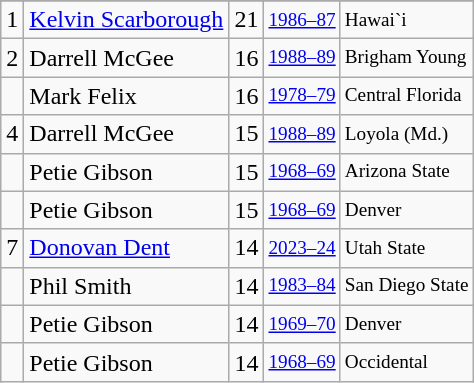<table class="wikitable">
<tr>
</tr>
<tr>
<td>1</td>
<td><a href='#'>Kelvin Scarborough</a></td>
<td>21</td>
<td style="font-size:80%;"><a href='#'>1986–87</a></td>
<td style="font-size:80%;">Hawai`i</td>
</tr>
<tr>
<td>2</td>
<td>Darrell McGee</td>
<td>16</td>
<td style="font-size:80%;"><a href='#'>1988–89</a></td>
<td style="font-size:80%;">Brigham Young</td>
</tr>
<tr>
<td></td>
<td>Mark Felix</td>
<td>16</td>
<td style="font-size:80%;"><a href='#'>1978–79</a></td>
<td style="font-size:80%;">Central Florida</td>
</tr>
<tr>
<td>4</td>
<td>Darrell McGee</td>
<td>15</td>
<td style="font-size:80%;"><a href='#'>1988–89</a></td>
<td style="font-size:80%;">Loyola (Md.)</td>
</tr>
<tr>
<td></td>
<td>Petie Gibson</td>
<td>15</td>
<td style="font-size:80%;"><a href='#'>1968–69</a></td>
<td style="font-size:80%;">Arizona State</td>
</tr>
<tr>
<td></td>
<td>Petie Gibson</td>
<td>15</td>
<td style="font-size:80%;"><a href='#'>1968–69</a></td>
<td style="font-size:80%;">Denver</td>
</tr>
<tr>
<td>7</td>
<td><a href='#'>Donovan Dent</a></td>
<td>14</td>
<td style="font-size:80%;"><a href='#'>2023–24</a></td>
<td style="font-size:80%;">Utah State</td>
</tr>
<tr>
<td></td>
<td>Phil Smith</td>
<td>14</td>
<td style="font-size:80%;"><a href='#'>1983–84</a></td>
<td style="font-size:80%;">San Diego State</td>
</tr>
<tr>
<td></td>
<td>Petie Gibson</td>
<td>14</td>
<td style="font-size:80%;"><a href='#'>1969–70</a></td>
<td style="font-size:80%;">Denver</td>
</tr>
<tr>
<td></td>
<td>Petie Gibson</td>
<td>14</td>
<td style="font-size:80%;"><a href='#'>1968–69</a></td>
<td style="font-size:80%;">Occidental</td>
</tr>
</table>
